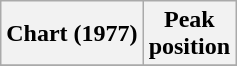<table class="wikitable sortable plainrowheaders" style="text-align:center">
<tr>
<th scope="col">Chart (1977)</th>
<th scope="col">Peak<br>position</th>
</tr>
<tr>
</tr>
</table>
